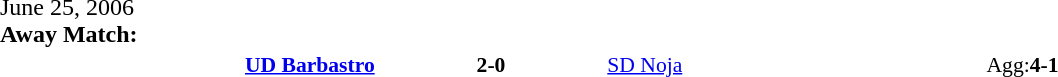<table width=100% cellspacing=1>
<tr>
<th width=20%></th>
<th width=12%></th>
<th width=20%></th>
<th></th>
</tr>
<tr>
<td>June 25, 2006<br><strong>Away Match:</strong></td>
</tr>
<tr style=font-size:90%>
<td align=right><strong><a href='#'>UD Barbastro</a></strong></td>
<td align=center><strong>2-0</strong></td>
<td><a href='#'>SD Noja</a></td>
<td>Agg:<strong>4-1</strong></td>
</tr>
</table>
